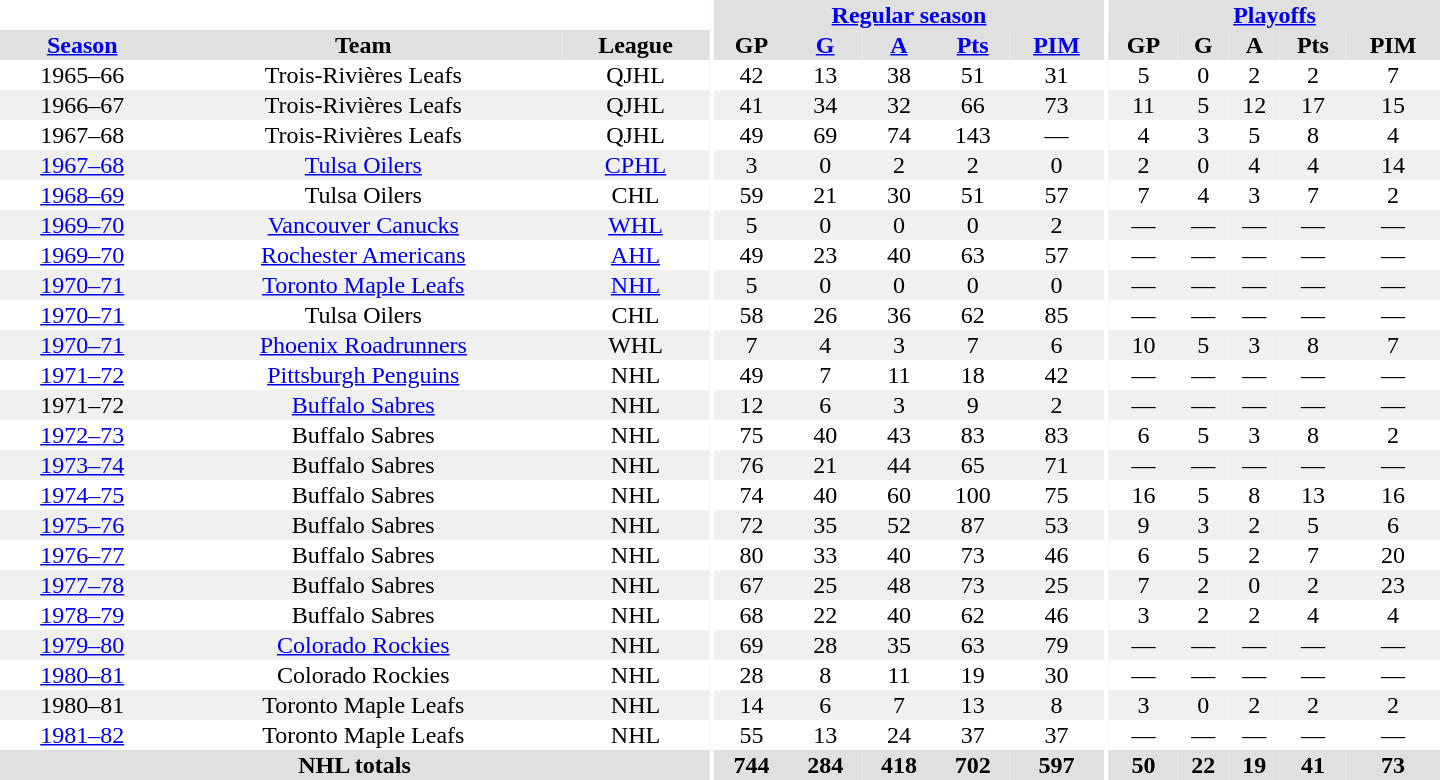<table border="0" cellpadding="1" cellspacing="0" style="text-align:center; width:60em;">
<tr bgcolor="#e0e0e0">
<th colspan="3" bgcolor="#ffffff"></th>
<th rowspan="100" bgcolor="#ffffff"></th>
<th colspan="5"><a href='#'>Regular season</a></th>
<th rowspan="100" bgcolor="#ffffff"></th>
<th colspan="5"><a href='#'>Playoffs</a></th>
</tr>
<tr bgcolor="#e0e0e0">
<th><a href='#'>Season</a></th>
<th>Team</th>
<th>League</th>
<th>GP</th>
<th><a href='#'>G</a></th>
<th><a href='#'>A</a></th>
<th><a href='#'>Pts</a></th>
<th><a href='#'>PIM</a></th>
<th>GP</th>
<th>G</th>
<th>A</th>
<th>Pts</th>
<th>PIM</th>
</tr>
<tr>
<td>1965–66</td>
<td>Trois-Rivières Leafs</td>
<td>QJHL</td>
<td>42</td>
<td>13</td>
<td>38</td>
<td>51</td>
<td>31</td>
<td>5</td>
<td>0</td>
<td>2</td>
<td>2</td>
<td>7</td>
</tr>
<tr bgcolor="#f0f0f0">
<td>1966–67</td>
<td>Trois-Rivières Leafs</td>
<td>QJHL</td>
<td>41</td>
<td>34</td>
<td>32</td>
<td>66</td>
<td>73</td>
<td>11</td>
<td>5</td>
<td>12</td>
<td>17</td>
<td>15</td>
</tr>
<tr>
<td>1967–68</td>
<td>Trois-Rivières Leafs</td>
<td>QJHL</td>
<td>49</td>
<td>69</td>
<td>74</td>
<td>143</td>
<td>—</td>
<td>4</td>
<td>3</td>
<td>5</td>
<td>8</td>
<td>4</td>
</tr>
<tr bgcolor="#f0f0f0">
<td><a href='#'>1967–68</a></td>
<td><a href='#'>Tulsa Oilers</a></td>
<td><a href='#'>CPHL</a></td>
<td>3</td>
<td>0</td>
<td>2</td>
<td>2</td>
<td>0</td>
<td>2</td>
<td>0</td>
<td>4</td>
<td>4</td>
<td>14</td>
</tr>
<tr>
<td><a href='#'>1968–69</a></td>
<td>Tulsa Oilers</td>
<td>CHL</td>
<td>59</td>
<td>21</td>
<td>30</td>
<td>51</td>
<td>57</td>
<td>7</td>
<td>4</td>
<td>3</td>
<td>7</td>
<td>2</td>
</tr>
<tr bgcolor="#f0f0f0">
<td><a href='#'>1969–70</a></td>
<td><a href='#'>Vancouver Canucks</a></td>
<td><a href='#'>WHL</a></td>
<td>5</td>
<td>0</td>
<td>0</td>
<td>0</td>
<td>2</td>
<td>—</td>
<td>—</td>
<td>—</td>
<td>—</td>
<td>—</td>
</tr>
<tr>
<td><a href='#'>1969–70</a></td>
<td><a href='#'>Rochester Americans</a></td>
<td><a href='#'>AHL</a></td>
<td>49</td>
<td>23</td>
<td>40</td>
<td>63</td>
<td>57</td>
<td>—</td>
<td>—</td>
<td>—</td>
<td>—</td>
<td>—</td>
</tr>
<tr bgcolor="#f0f0f0">
<td><a href='#'>1970–71</a></td>
<td><a href='#'>Toronto Maple Leafs</a></td>
<td><a href='#'>NHL</a></td>
<td>5</td>
<td>0</td>
<td>0</td>
<td>0</td>
<td>0</td>
<td>—</td>
<td>—</td>
<td>—</td>
<td>—</td>
<td>—</td>
</tr>
<tr>
<td><a href='#'>1970–71</a></td>
<td>Tulsa Oilers</td>
<td>CHL</td>
<td>58</td>
<td>26</td>
<td>36</td>
<td>62</td>
<td>85</td>
<td>—</td>
<td>—</td>
<td>—</td>
<td>—</td>
<td>—</td>
</tr>
<tr bgcolor="#f0f0f0">
<td><a href='#'>1970–71</a></td>
<td><a href='#'>Phoenix Roadrunners</a></td>
<td>WHL</td>
<td>7</td>
<td>4</td>
<td>3</td>
<td>7</td>
<td>6</td>
<td>10</td>
<td>5</td>
<td>3</td>
<td>8</td>
<td>7</td>
</tr>
<tr>
<td><a href='#'>1971–72</a></td>
<td><a href='#'>Pittsburgh Penguins</a></td>
<td>NHL</td>
<td>49</td>
<td>7</td>
<td>11</td>
<td>18</td>
<td>42</td>
<td>—</td>
<td>—</td>
<td>—</td>
<td>—</td>
<td>—</td>
</tr>
<tr bgcolor="#f0f0f0">
<td>1971–72</td>
<td><a href='#'>Buffalo Sabres</a></td>
<td>NHL</td>
<td>12</td>
<td>6</td>
<td>3</td>
<td>9</td>
<td>2</td>
<td>—</td>
<td>—</td>
<td>—</td>
<td>—</td>
<td>—</td>
</tr>
<tr>
<td><a href='#'>1972–73</a></td>
<td>Buffalo Sabres</td>
<td>NHL</td>
<td>75</td>
<td>40</td>
<td>43</td>
<td>83</td>
<td>83</td>
<td>6</td>
<td>5</td>
<td>3</td>
<td>8</td>
<td>2</td>
</tr>
<tr bgcolor="#f0f0f0">
<td><a href='#'>1973–74</a></td>
<td>Buffalo Sabres</td>
<td>NHL</td>
<td>76</td>
<td>21</td>
<td>44</td>
<td>65</td>
<td>71</td>
<td>—</td>
<td>—</td>
<td>—</td>
<td>—</td>
<td>—</td>
</tr>
<tr>
<td><a href='#'>1974–75</a></td>
<td>Buffalo Sabres</td>
<td>NHL</td>
<td>74</td>
<td>40</td>
<td>60</td>
<td>100</td>
<td>75</td>
<td>16</td>
<td>5</td>
<td>8</td>
<td>13</td>
<td>16</td>
</tr>
<tr bgcolor="#f0f0f0">
<td><a href='#'>1975–76</a></td>
<td>Buffalo Sabres</td>
<td>NHL</td>
<td>72</td>
<td>35</td>
<td>52</td>
<td>87</td>
<td>53</td>
<td>9</td>
<td>3</td>
<td>2</td>
<td>5</td>
<td>6</td>
</tr>
<tr>
<td><a href='#'>1976–77</a></td>
<td>Buffalo Sabres</td>
<td>NHL</td>
<td>80</td>
<td>33</td>
<td>40</td>
<td>73</td>
<td>46</td>
<td>6</td>
<td>5</td>
<td>2</td>
<td>7</td>
<td>20</td>
</tr>
<tr bgcolor="#f0f0f0">
<td><a href='#'>1977–78</a></td>
<td>Buffalo Sabres</td>
<td>NHL</td>
<td>67</td>
<td>25</td>
<td>48</td>
<td>73</td>
<td>25</td>
<td>7</td>
<td>2</td>
<td>0</td>
<td>2</td>
<td>23</td>
</tr>
<tr>
<td><a href='#'>1978–79</a></td>
<td>Buffalo Sabres</td>
<td>NHL</td>
<td>68</td>
<td>22</td>
<td>40</td>
<td>62</td>
<td>46</td>
<td>3</td>
<td>2</td>
<td>2</td>
<td>4</td>
<td>4</td>
</tr>
<tr bgcolor="#f0f0f0">
<td><a href='#'>1979–80</a></td>
<td><a href='#'>Colorado Rockies</a></td>
<td>NHL</td>
<td>69</td>
<td>28</td>
<td>35</td>
<td>63</td>
<td>79</td>
<td>—</td>
<td>—</td>
<td>—</td>
<td>—</td>
<td>—</td>
</tr>
<tr>
<td><a href='#'>1980–81</a></td>
<td>Colorado Rockies</td>
<td>NHL</td>
<td>28</td>
<td>8</td>
<td>11</td>
<td>19</td>
<td>30</td>
<td>—</td>
<td>—</td>
<td>—</td>
<td>—</td>
<td>—</td>
</tr>
<tr bgcolor="#f0f0f0">
<td>1980–81</td>
<td>Toronto Maple Leafs</td>
<td>NHL</td>
<td>14</td>
<td>6</td>
<td>7</td>
<td>13</td>
<td>8</td>
<td>3</td>
<td>0</td>
<td>2</td>
<td>2</td>
<td>2</td>
</tr>
<tr>
<td><a href='#'>1981–82</a></td>
<td>Toronto Maple Leafs</td>
<td>NHL</td>
<td>55</td>
<td>13</td>
<td>24</td>
<td>37</td>
<td>37</td>
<td>—</td>
<td>—</td>
<td>—</td>
<td>—</td>
<td>—</td>
</tr>
<tr bgcolor="#e0e0e0">
<th colspan="3">NHL totals</th>
<th>744</th>
<th>284</th>
<th>418</th>
<th>702</th>
<th>597</th>
<th>50</th>
<th>22</th>
<th>19</th>
<th>41</th>
<th>73</th>
</tr>
</table>
